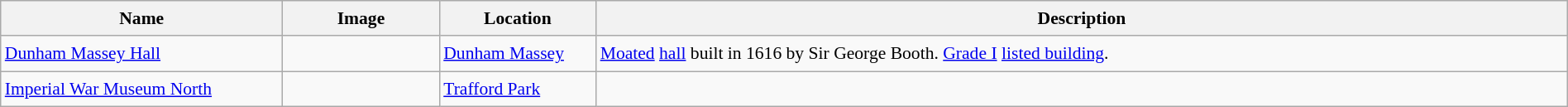<table class="wikitable sortable" style="font-size:90%;width:100%;border:0px;text-align:left;line-height:150%;">
<tr>
<th width="18%">Name</th>
<th width="10%" class="unsortable">Image</th>
<th width="10%">Location</th>
<th width="62%" class="unsortable">Description</th>
</tr>
<tr>
<td><a href='#'>Dunham Massey Hall</a></td>
<td></td>
<td><a href='#'>Dunham Massey</a></td>
<td><a href='#'>Moated</a> <a href='#'>hall</a> built in 1616 by Sir George Booth. <a href='#'>Grade I</a> <a href='#'>listed building</a>.</td>
</tr>
<tr>
<td><a href='#'>Imperial War Museum North</a></td>
<td></td>
<td><a href='#'>Trafford Park</a></td>
<td></td>
</tr>
<tr>
</tr>
</table>
